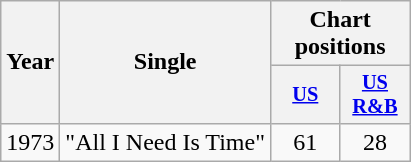<table class="wikitable plainrowheaders" style="text-align:center;">
<tr>
<th rowspan="2">Year</th>
<th rowspan="2">Single</th>
<th colspan="4">Chart positions</th>
</tr>
<tr style="font-size:85%">
<th width="40"><a href='#'>US</a></th>
<th width="40"><a href='#'>US R&B</a></th>
</tr>
<tr>
<td>1973</td>
<td align="left">"All I Need Is Time"</td>
<td>61</td>
<td>28</td>
</tr>
</table>
